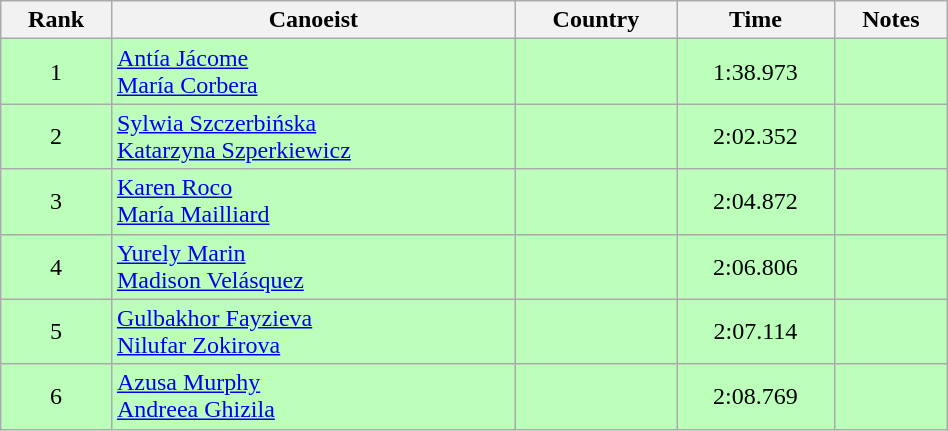<table class="wikitable" style="text-align:center;width: 50%">
<tr>
<th>Rank</th>
<th>Canoeist</th>
<th>Country</th>
<th>Time</th>
<th>Notes</th>
</tr>
<tr bgcolor=bbffbb>
<td>1</td>
<td align="left"><a href='#'>Antía Jácome</a><br><a href='#'>María Corbera</a></td>
<td align="left"></td>
<td>1:38.973</td>
<td></td>
</tr>
<tr bgcolor=bbffbb>
<td>2</td>
<td align="left"><a href='#'>Sylwia Szczerbińska</a><br><a href='#'>Katarzyna Szperkiewicz</a></td>
<td align="left"></td>
<td>2:02.352</td>
<td></td>
</tr>
<tr bgcolor=bbffbb>
<td>3</td>
<td align="left"><a href='#'>Karen Roco</a><br><a href='#'>María Mailliard</a></td>
<td align="left"></td>
<td>2:04.872</td>
<td></td>
</tr>
<tr bgcolor=bbffbb>
<td>4</td>
<td align="left"><a href='#'>Yurely Marin</a><br><a href='#'>Madison Velásquez</a></td>
<td align="left"></td>
<td>2:06.806</td>
<td></td>
</tr>
<tr bgcolor=bbffbb>
<td>5</td>
<td align="left"><a href='#'>Gulbakhor Fayzieva</a><br><a href='#'>Nilufar Zokirova</a></td>
<td align="left"></td>
<td>2:07.114</td>
<td></td>
</tr>
<tr bgcolor=bbffbb>
<td>6</td>
<td align="left"><a href='#'>Azusa Murphy</a><br><a href='#'>Andreea Ghizila</a></td>
<td align="left"></td>
<td>2:08.769</td>
<td></td>
</tr>
</table>
